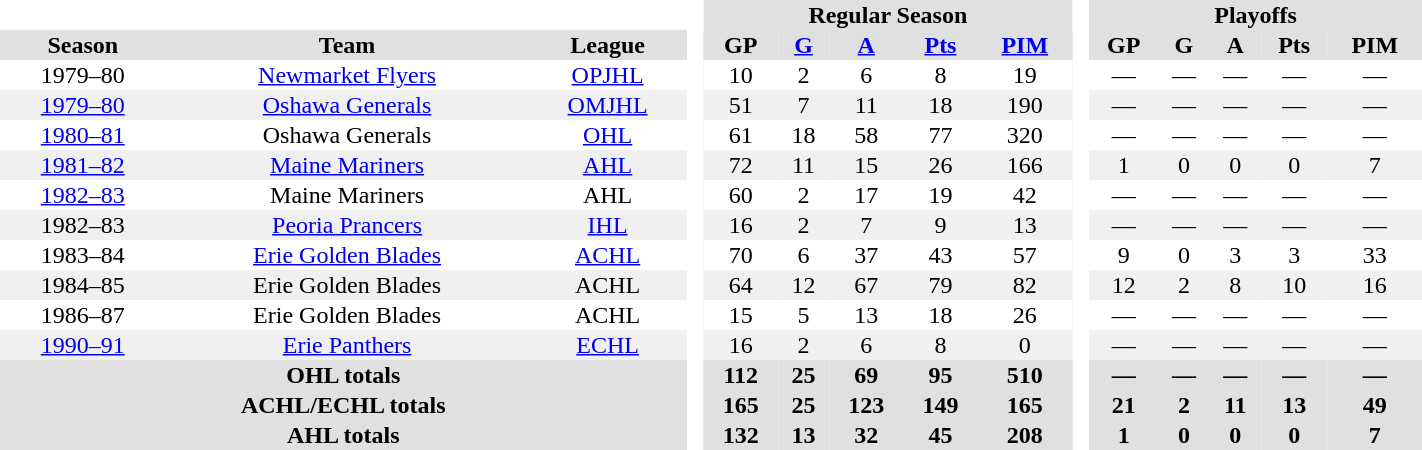<table BORDER="0" CELLPADDING="1" CELLSPACING="0" width="75%" style="text-align:center">
<tr bgcolor="#e0e0e0">
<th colspan="3" bgcolor="#ffffff"> </th>
<th rowspan="99" bgcolor="#ffffff"> </th>
<th colspan="5">Regular Season</th>
<th rowspan="99" bgcolor="#ffffff"> </th>
<th colspan="5">Playoffs</th>
</tr>
<tr bgcolor="#e0e0e0">
<th>Season</th>
<th>Team</th>
<th>League</th>
<th>GP</th>
<th><a href='#'>G</a></th>
<th><a href='#'>A</a></th>
<th><a href='#'>Pts</a></th>
<th><a href='#'>PIM</a></th>
<th>GP</th>
<th>G</th>
<th>A</th>
<th>Pts</th>
<th>PIM</th>
</tr>
<tr>
<td>1979–80</td>
<td><a href='#'>Newmarket Flyers</a></td>
<td><a href='#'>OPJHL</a></td>
<td>10</td>
<td>2</td>
<td>6</td>
<td>8</td>
<td>19</td>
<td>—</td>
<td>—</td>
<td>—</td>
<td>—</td>
<td>—</td>
</tr>
<tr bgcolor="#f0f0f0">
<td><a href='#'>1979–80</a></td>
<td><a href='#'>Oshawa Generals</a></td>
<td><a href='#'>OMJHL</a></td>
<td>51</td>
<td>7</td>
<td>11</td>
<td>18</td>
<td>190</td>
<td>—</td>
<td>—</td>
<td>—</td>
<td>—</td>
<td>—</td>
</tr>
<tr>
<td><a href='#'>1980–81</a></td>
<td>Oshawa Generals</td>
<td><a href='#'>OHL</a></td>
<td>61</td>
<td>18</td>
<td>58</td>
<td>77</td>
<td>320</td>
<td>—</td>
<td>—</td>
<td>—</td>
<td>—</td>
<td>—</td>
</tr>
<tr bgcolor="#f0f0f0">
<td><a href='#'>1981–82</a></td>
<td><a href='#'>Maine Mariners</a></td>
<td><a href='#'>AHL</a></td>
<td>72</td>
<td>11</td>
<td>15</td>
<td>26</td>
<td>166</td>
<td>1</td>
<td>0</td>
<td>0</td>
<td>0</td>
<td>7</td>
</tr>
<tr>
<td><a href='#'>1982–83</a></td>
<td>Maine Mariners</td>
<td>AHL</td>
<td>60</td>
<td>2</td>
<td>17</td>
<td>19</td>
<td>42</td>
<td>—</td>
<td>—</td>
<td>—</td>
<td>—</td>
<td>—</td>
</tr>
<tr bgcolor="#f0f0f0">
<td>1982–83</td>
<td><a href='#'>Peoria Prancers</a></td>
<td><a href='#'>IHL</a></td>
<td>16</td>
<td>2</td>
<td>7</td>
<td>9</td>
<td>13</td>
<td>—</td>
<td>—</td>
<td>—</td>
<td>—</td>
<td>—</td>
</tr>
<tr>
<td>1983–84</td>
<td><a href='#'>Erie Golden Blades</a></td>
<td><a href='#'>ACHL</a></td>
<td>70</td>
<td>6</td>
<td>37</td>
<td>43</td>
<td>57</td>
<td>9</td>
<td>0</td>
<td>3</td>
<td>3</td>
<td>33</td>
</tr>
<tr bgcolor="#f0f0f0">
<td>1984–85</td>
<td>Erie Golden Blades</td>
<td>ACHL</td>
<td>64</td>
<td>12</td>
<td>67</td>
<td>79</td>
<td>82</td>
<td>12</td>
<td>2</td>
<td>8</td>
<td>10</td>
<td>16</td>
</tr>
<tr>
<td>1986–87</td>
<td>Erie Golden Blades</td>
<td>ACHL</td>
<td>15</td>
<td>5</td>
<td>13</td>
<td>18</td>
<td>26</td>
<td>—</td>
<td>—</td>
<td>—</td>
<td>—</td>
<td>—</td>
</tr>
<tr bgcolor="#f0f0f0">
<td><a href='#'>1990–91</a></td>
<td><a href='#'>Erie Panthers</a></td>
<td><a href='#'>ECHL</a></td>
<td>16</td>
<td>2</td>
<td>6</td>
<td>8</td>
<td>0</td>
<td>—</td>
<td>—</td>
<td>—</td>
<td>—</td>
<td>—</td>
</tr>
<tr ALIGN="center" bgcolor="#e0e0e0">
<th colspan="3">OHL totals</th>
<th>112</th>
<th>25</th>
<th>69</th>
<th>95</th>
<th>510</th>
<th>—</th>
<th>—</th>
<th>—</th>
<th>—</th>
<th>—</th>
</tr>
<tr ALIGN="center" bgcolor="#e0e0e0">
<th colspan="3">ACHL/ECHL totals</th>
<th>165</th>
<th>25</th>
<th>123</th>
<th>149</th>
<th>165</th>
<th>21</th>
<th>2</th>
<th>11</th>
<th>13</th>
<th>49</th>
</tr>
<tr ALIGN="center" bgcolor="#e0e0e0">
<th colspan="3">AHL totals</th>
<th>132</th>
<th>13</th>
<th>32</th>
<th>45</th>
<th>208</th>
<th>1</th>
<th>0</th>
<th>0</th>
<th>0</th>
<th>7</th>
</tr>
</table>
